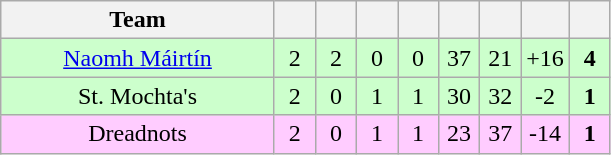<table class="wikitable" style="text-align:center">
<tr>
<th style="width:175px;">Team</th>
<th width="20"></th>
<th width="20"></th>
<th width="20"></th>
<th width="20"></th>
<th width="20"></th>
<th width="20"></th>
<th width="20"></th>
<th width="20"></th>
</tr>
<tr style="background:#cfc;">
<td><a href='#'>Naomh Máirtín</a></td>
<td>2</td>
<td>2</td>
<td>0</td>
<td>0</td>
<td>37</td>
<td>21</td>
<td>+16</td>
<td><strong>4</strong></td>
</tr>
<tr style="background:#cfc;">
<td>St. Mochta's</td>
<td>2</td>
<td>0</td>
<td>1</td>
<td>1</td>
<td>30</td>
<td>32</td>
<td>-2</td>
<td><strong>1</strong></td>
</tr>
<tr style="background:#fcf;">
<td>Dreadnots</td>
<td>2</td>
<td>0</td>
<td>1</td>
<td>1</td>
<td>23</td>
<td>37</td>
<td>-14</td>
<td><strong>1</strong></td>
</tr>
</table>
